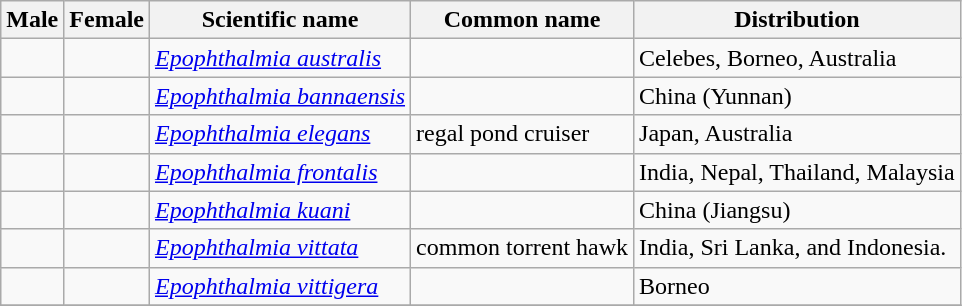<table class="wikitable">
<tr>
<th>Male</th>
<th>Female</th>
<th>Scientific name</th>
<th>Common name</th>
<th>Distribution</th>
</tr>
<tr>
<td></td>
<td></td>
<td><em><a href='#'>Epophthalmia australis</a></em> </td>
<td></td>
<td>Celebes, Borneo, Australia</td>
</tr>
<tr>
<td></td>
<td></td>
<td><em><a href='#'>Epophthalmia bannaensis</a></em> </td>
<td></td>
<td>China (Yunnan)</td>
</tr>
<tr>
<td></td>
<td></td>
<td><em><a href='#'>Epophthalmia elegans</a></em> </td>
<td>regal pond cruiser</td>
<td>Japan, Australia</td>
</tr>
<tr>
<td></td>
<td></td>
<td><em><a href='#'>Epophthalmia frontalis</a></em> </td>
<td></td>
<td>India, Nepal, Thailand, Malaysia</td>
</tr>
<tr>
<td></td>
<td></td>
<td><em><a href='#'>Epophthalmia kuani</a></em> </td>
<td></td>
<td>China (Jiangsu)</td>
</tr>
<tr>
<td></td>
<td></td>
<td><em><a href='#'>Epophthalmia vittata</a></em> </td>
<td>common torrent hawk</td>
<td>India, Sri Lanka, and Indonesia.</td>
</tr>
<tr>
<td></td>
<td></td>
<td><em><a href='#'>Epophthalmia vittigera</a></em> </td>
<td></td>
<td>Borneo</td>
</tr>
<tr>
</tr>
</table>
